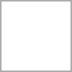<table style="text-align:center; border:1px solid darkgrey;">
<tr>
<td></td>
<td>        </td>
<td></td>
</tr>
<tr>
<td></td>
<td>        </td>
<td></td>
</tr>
</table>
